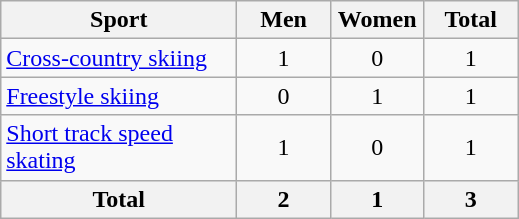<table class="wikitable sortable" style="text-align:center">
<tr>
<th width=150>Sport</th>
<th width=55>Men</th>
<th width=55>Women</th>
<th width=55>Total</th>
</tr>
<tr>
<td align=left><a href='#'>Cross-country skiing</a></td>
<td>1</td>
<td>0</td>
<td>1</td>
</tr>
<tr>
<td align=left><a href='#'>Freestyle skiing</a></td>
<td>0</td>
<td>1</td>
<td>1</td>
</tr>
<tr>
<td align=left><a href='#'>Short track speed skating</a></td>
<td>1</td>
<td>0</td>
<td>1</td>
</tr>
<tr>
<th>Total</th>
<th>2</th>
<th>1</th>
<th>3</th>
</tr>
</table>
